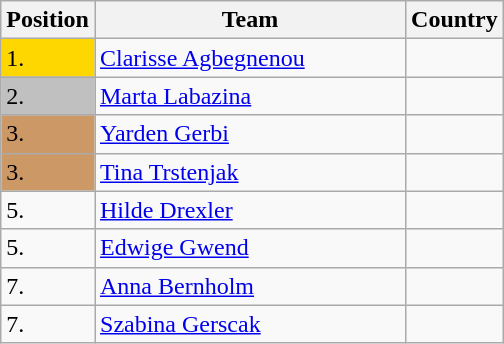<table class=wikitable>
<tr>
<th width=10>Position</th>
<th width=200>Team</th>
<th>Country</th>
</tr>
<tr>
<td bgcolor=gold>1.</td>
<td><a href='#'>Clarisse Agbegnenou</a></td>
<td></td>
</tr>
<tr>
<td bgcolor="silver">2.</td>
<td><a href='#'>Marta Labazina</a></td>
<td></td>
</tr>
<tr>
<td bgcolor="CC9966">3.</td>
<td><a href='#'>Yarden Gerbi</a></td>
<td></td>
</tr>
<tr>
<td bgcolor="CC9966">3.</td>
<td><a href='#'>Tina Trstenjak</a></td>
<td></td>
</tr>
<tr>
<td>5.</td>
<td><a href='#'>Hilde Drexler</a></td>
<td></td>
</tr>
<tr>
<td>5.</td>
<td><a href='#'>Edwige Gwend</a></td>
<td></td>
</tr>
<tr>
<td>7.</td>
<td><a href='#'>Anna Bernholm</a></td>
<td></td>
</tr>
<tr>
<td>7.</td>
<td><a href='#'>Szabina Gerscak</a></td>
<td></td>
</tr>
</table>
